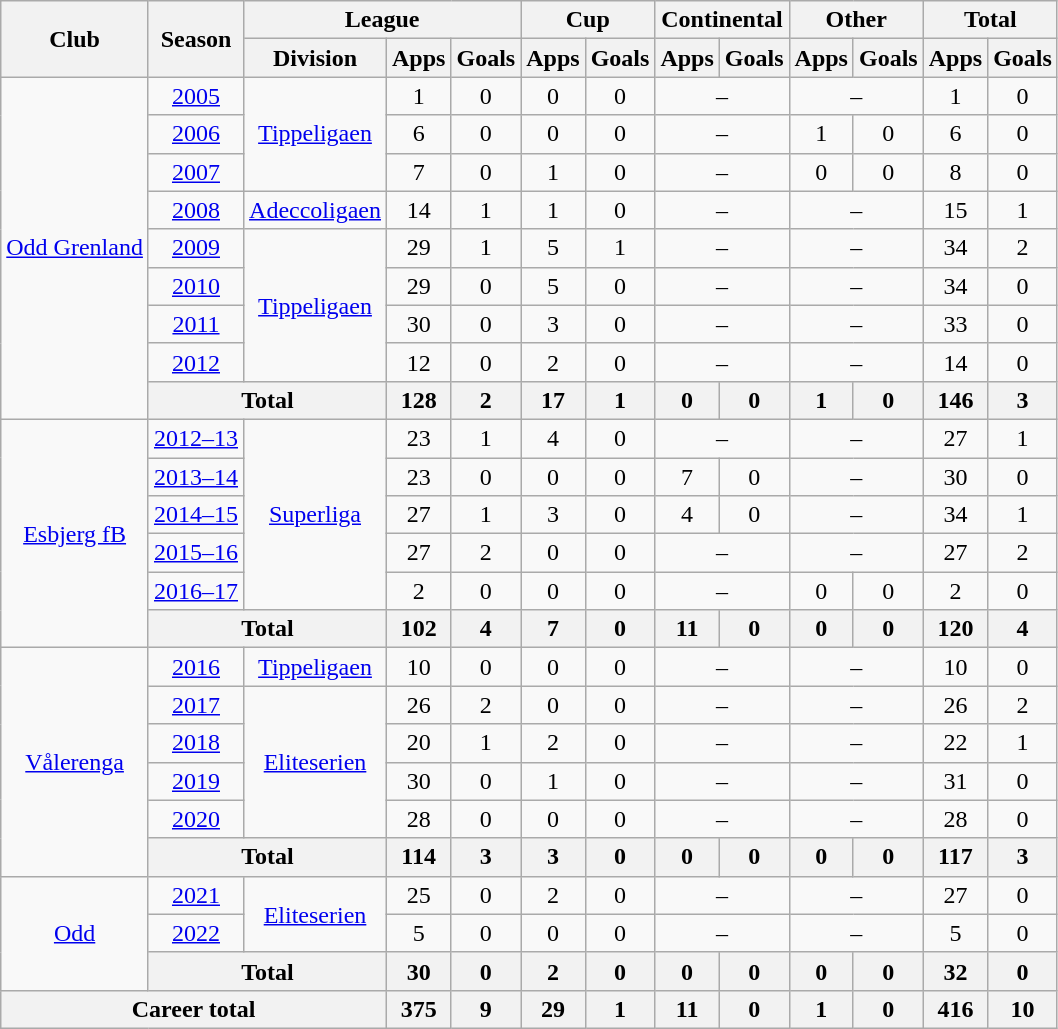<table class="wikitable" style="text-align: center;">
<tr>
<th rowspan=2>Club</th>
<th rowspan=2>Season</th>
<th colspan=3>League</th>
<th colspan=2>Cup</th>
<th colspan=2>Continental</th>
<th colspan=2>Other</th>
<th colspan=2>Total</th>
</tr>
<tr>
<th>Division</th>
<th>Apps</th>
<th>Goals</th>
<th>Apps</th>
<th>Goals</th>
<th>Apps</th>
<th>Goals</th>
<th>Apps</th>
<th>Goals</th>
<th>Apps</th>
<th>Goals</th>
</tr>
<tr>
<td rowspan=9><a href='#'>Odd Grenland</a></td>
<td><a href='#'>2005</a></td>
<td rowspan=3><a href='#'>Tippeligaen</a></td>
<td>1</td>
<td>0</td>
<td>0</td>
<td>0</td>
<td colspan=2>–</td>
<td colspan=2>–</td>
<td>1</td>
<td>0</td>
</tr>
<tr>
<td><a href='#'>2006</a></td>
<td>6</td>
<td>0</td>
<td>0</td>
<td>0</td>
<td colspan=2>–</td>
<td>1</td>
<td>0</td>
<td>6</td>
<td>0</td>
</tr>
<tr>
<td><a href='#'>2007</a></td>
<td>7</td>
<td>0</td>
<td>1</td>
<td>0</td>
<td colspan=2>–</td>
<td>0</td>
<td>0</td>
<td>8</td>
<td>0</td>
</tr>
<tr>
<td><a href='#'>2008</a></td>
<td><a href='#'>Adeccoligaen</a></td>
<td>14</td>
<td>1</td>
<td>1</td>
<td>0</td>
<td colspan=2>–</td>
<td colspan=2>–</td>
<td>15</td>
<td>1</td>
</tr>
<tr>
<td><a href='#'>2009</a></td>
<td rowspan=4><a href='#'>Tippeligaen</a></td>
<td>29</td>
<td>1</td>
<td>5</td>
<td>1</td>
<td colspan=2>–</td>
<td colspan=2>–</td>
<td>34</td>
<td>2</td>
</tr>
<tr>
<td><a href='#'>2010</a></td>
<td>29</td>
<td>0</td>
<td>5</td>
<td>0</td>
<td colspan=2>–</td>
<td colspan=2>–</td>
<td>34</td>
<td>0</td>
</tr>
<tr>
<td><a href='#'>2011</a></td>
<td>30</td>
<td>0</td>
<td>3</td>
<td>0</td>
<td colspan=2>–</td>
<td colspan=2>–</td>
<td>33</td>
<td>0</td>
</tr>
<tr>
<td><a href='#'>2012</a></td>
<td>12</td>
<td>0</td>
<td>2</td>
<td>0</td>
<td colspan=2>–</td>
<td colspan=2>–</td>
<td>14</td>
<td>0</td>
</tr>
<tr>
<th colspan=2>Total</th>
<th>128</th>
<th>2</th>
<th>17</th>
<th>1</th>
<th>0</th>
<th>0</th>
<th>1</th>
<th>0</th>
<th>146</th>
<th>3</th>
</tr>
<tr>
<td rowspan=6><a href='#'>Esbjerg fB</a></td>
<td><a href='#'>2012–13</a></td>
<td rowspan=5><a href='#'>Superliga</a></td>
<td>23</td>
<td>1</td>
<td>4</td>
<td>0</td>
<td colspan=2>–</td>
<td colspan=2>–</td>
<td>27</td>
<td>1</td>
</tr>
<tr>
<td><a href='#'>2013–14</a></td>
<td>23</td>
<td>0</td>
<td>0</td>
<td>0</td>
<td>7</td>
<td>0</td>
<td colspan=2>–</td>
<td>30</td>
<td>0</td>
</tr>
<tr>
<td><a href='#'>2014–15</a></td>
<td>27</td>
<td>1</td>
<td>3</td>
<td>0</td>
<td>4</td>
<td>0</td>
<td colspan=2>–</td>
<td>34</td>
<td>1</td>
</tr>
<tr>
<td><a href='#'>2015–16</a></td>
<td>27</td>
<td>2</td>
<td>0</td>
<td>0</td>
<td colspan=2>–</td>
<td colspan=2>–</td>
<td>27</td>
<td>2</td>
</tr>
<tr>
<td><a href='#'>2016–17</a></td>
<td>2</td>
<td>0</td>
<td>0</td>
<td>0</td>
<td colspan=2>–</td>
<td>0</td>
<td>0</td>
<td>2</td>
<td>0</td>
</tr>
<tr>
<th colspan=2>Total</th>
<th>102</th>
<th>4</th>
<th>7</th>
<th>0</th>
<th>11</th>
<th>0</th>
<th>0</th>
<th>0</th>
<th>120</th>
<th>4</th>
</tr>
<tr>
<td rowspan=6><a href='#'>Vålerenga</a></td>
<td><a href='#'>2016</a></td>
<td><a href='#'>Tippeligaen</a></td>
<td>10</td>
<td>0</td>
<td>0</td>
<td>0</td>
<td colspan=2>–</td>
<td colspan=2>–</td>
<td>10</td>
<td>0</td>
</tr>
<tr>
<td><a href='#'>2017</a></td>
<td rowspan=4><a href='#'>Eliteserien</a></td>
<td>26</td>
<td>2</td>
<td>0</td>
<td>0</td>
<td colspan=2>–</td>
<td colspan=2>–</td>
<td>26</td>
<td>2</td>
</tr>
<tr>
<td><a href='#'>2018</a></td>
<td>20</td>
<td>1</td>
<td>2</td>
<td>0</td>
<td colspan=2>–</td>
<td colspan=2>–</td>
<td>22</td>
<td>1</td>
</tr>
<tr>
<td><a href='#'>2019</a></td>
<td>30</td>
<td>0</td>
<td>1</td>
<td>0</td>
<td colspan=2>–</td>
<td colspan=2>–</td>
<td>31</td>
<td>0</td>
</tr>
<tr>
<td><a href='#'>2020</a></td>
<td>28</td>
<td>0</td>
<td>0</td>
<td>0</td>
<td colspan=2>–</td>
<td colspan=2>–</td>
<td>28</td>
<td>0</td>
</tr>
<tr>
<th colspan=2>Total</th>
<th>114</th>
<th>3</th>
<th>3</th>
<th>0</th>
<th>0</th>
<th>0</th>
<th>0</th>
<th>0</th>
<th>117</th>
<th>3</th>
</tr>
<tr>
<td rowspan=3><a href='#'>Odd</a></td>
<td><a href='#'>2021</a></td>
<td rowspan=2><a href='#'>Eliteserien</a></td>
<td>25</td>
<td>0</td>
<td>2</td>
<td>0</td>
<td colspan=2>–</td>
<td colspan=2>–</td>
<td>27</td>
<td>0</td>
</tr>
<tr>
<td><a href='#'>2022</a></td>
<td>5</td>
<td>0</td>
<td>0</td>
<td>0</td>
<td colspan=2>–</td>
<td colspan=2>–</td>
<td>5</td>
<td>0</td>
</tr>
<tr>
<th colspan=2>Total</th>
<th>30</th>
<th>0</th>
<th>2</th>
<th>0</th>
<th>0</th>
<th>0</th>
<th>0</th>
<th>0</th>
<th>32</th>
<th>0</th>
</tr>
<tr>
<th colspan=3>Career total</th>
<th>375</th>
<th>9</th>
<th>29</th>
<th>1</th>
<th>11</th>
<th>0</th>
<th>1</th>
<th>0</th>
<th>416</th>
<th>10</th>
</tr>
</table>
